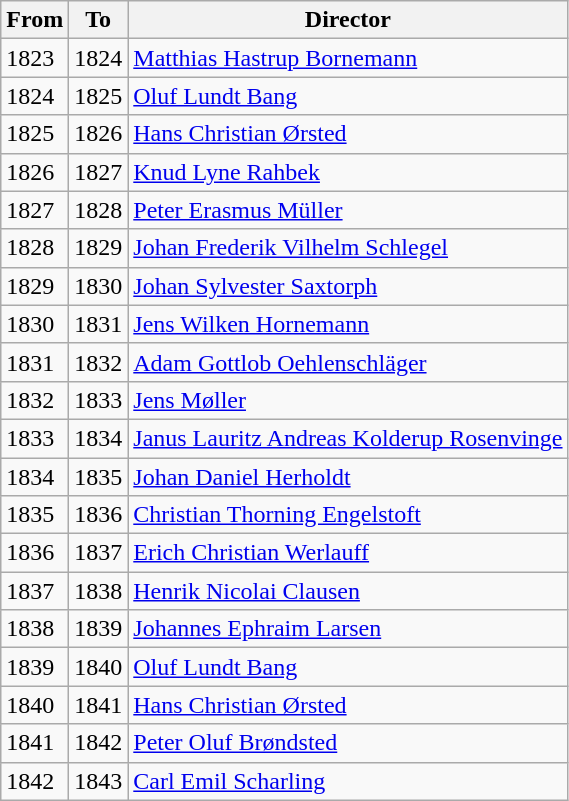<table class="wikitable">
<tr>
<th>From</th>
<th>To</th>
<th>Director</th>
</tr>
<tr>
<td>1823</td>
<td>1824</td>
<td><a href='#'>Matthias Hastrup Bornemann</a></td>
</tr>
<tr>
<td>1824</td>
<td>1825</td>
<td><a href='#'>Oluf Lundt Bang</a></td>
</tr>
<tr>
<td>1825</td>
<td>1826</td>
<td><a href='#'>Hans Christian Ørsted</a></td>
</tr>
<tr>
<td>1826</td>
<td>1827</td>
<td><a href='#'>Knud Lyne Rahbek</a></td>
</tr>
<tr>
<td>1827</td>
<td>1828</td>
<td><a href='#'>Peter Erasmus Müller</a></td>
</tr>
<tr>
<td>1828</td>
<td>1829</td>
<td><a href='#'>Johan Frederik Vilhelm Schlegel</a></td>
</tr>
<tr>
<td>1829</td>
<td>1830</td>
<td><a href='#'>Johan Sylvester Saxtorph</a></td>
</tr>
<tr>
<td>1830</td>
<td>1831</td>
<td><a href='#'>Jens Wilken Hornemann</a></td>
</tr>
<tr>
<td>1831</td>
<td>1832</td>
<td><a href='#'>Adam Gottlob Oehlenschläger</a></td>
</tr>
<tr>
<td>1832</td>
<td>1833</td>
<td><a href='#'>Jens Møller</a></td>
</tr>
<tr>
<td>1833</td>
<td>1834</td>
<td><a href='#'>Janus Lauritz Andreas Kolderup Rosenvinge</a></td>
</tr>
<tr>
<td>1834</td>
<td>1835</td>
<td><a href='#'>Johan Daniel Herholdt</a></td>
</tr>
<tr>
<td>1835</td>
<td>1836</td>
<td><a href='#'>Christian Thorning Engelstoft</a></td>
</tr>
<tr>
<td>1836</td>
<td>1837</td>
<td><a href='#'>Erich Christian Werlauff</a></td>
</tr>
<tr>
<td>1837</td>
<td>1838</td>
<td><a href='#'>Henrik Nicolai Clausen</a></td>
</tr>
<tr>
<td>1838</td>
<td>1839</td>
<td><a href='#'>Johannes Ephraim Larsen</a></td>
</tr>
<tr>
<td>1839</td>
<td>1840</td>
<td><a href='#'>Oluf Lundt Bang</a></td>
</tr>
<tr>
<td>1840</td>
<td>1841</td>
<td><a href='#'>Hans Christian Ørsted</a></td>
</tr>
<tr>
<td>1841</td>
<td>1842</td>
<td><a href='#'>Peter Oluf Brøndsted</a></td>
</tr>
<tr>
<td>1842</td>
<td>1843</td>
<td><a href='#'>Carl Emil Scharling</a></td>
</tr>
</table>
